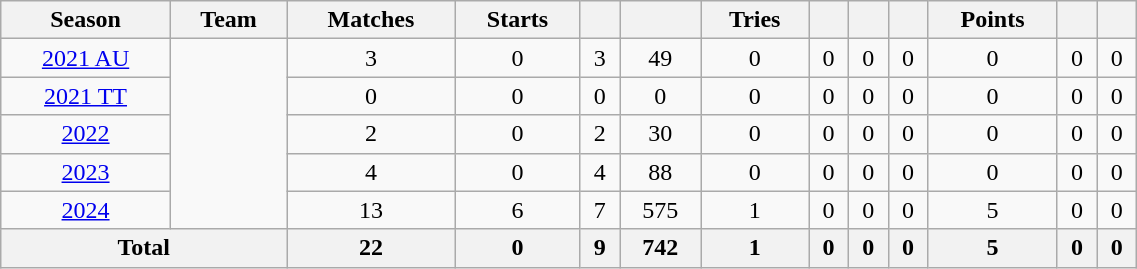<table class="wikitable" style="text-align:center;width:60%">
<tr>
<th>Season</th>
<th>Team</th>
<th>Matches</th>
<th>Starts</th>
<th></th>
<th></th>
<th>Tries</th>
<th></th>
<th></th>
<th></th>
<th>Points</th>
<th> </th>
<th> </th>
</tr>
<tr>
<td><a href='#'>2021 AU</a></td>
<td rowspan=5></td>
<td>3</td>
<td>0</td>
<td>3</td>
<td>49</td>
<td>0</td>
<td>0</td>
<td>0</td>
<td>0</td>
<td>0</td>
<td>0</td>
<td>0</td>
</tr>
<tr>
<td><a href='#'>2021 TT</a></td>
<td>0</td>
<td>0</td>
<td>0</td>
<td>0</td>
<td>0</td>
<td>0</td>
<td>0</td>
<td>0</td>
<td>0</td>
<td>0</td>
<td>0</td>
</tr>
<tr>
<td><a href='#'>2022</a></td>
<td>2</td>
<td>0</td>
<td>2</td>
<td>30</td>
<td>0</td>
<td>0</td>
<td>0</td>
<td>0</td>
<td>0</td>
<td>0</td>
<td>0</td>
</tr>
<tr>
<td><a href='#'>2023</a></td>
<td>4</td>
<td>0</td>
<td>4</td>
<td>88</td>
<td>0</td>
<td>0</td>
<td>0</td>
<td>0</td>
<td>0</td>
<td>0</td>
<td>0</td>
</tr>
<tr>
<td><a href='#'>2024</a></td>
<td>13</td>
<td>6</td>
<td>7</td>
<td>575</td>
<td>1</td>
<td>0</td>
<td>0</td>
<td>0</td>
<td>5</td>
<td>0</td>
<td>0</td>
</tr>
<tr>
<th colspan="2">Total</th>
<th>22</th>
<th>0</th>
<th>9</th>
<th>742</th>
<th>1</th>
<th>0</th>
<th>0</th>
<th>0</th>
<th>5</th>
<th>0</th>
<th>0</th>
</tr>
</table>
